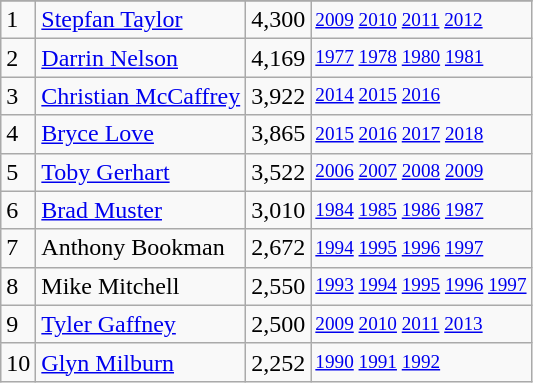<table class="wikitable">
<tr>
</tr>
<tr>
<td>1</td>
<td><a href='#'>Stepfan Taylor</a></td>
<td>4,300</td>
<td style="font-size:80%;"><a href='#'>2009</a> <a href='#'>2010</a> <a href='#'>2011</a> <a href='#'>2012</a></td>
</tr>
<tr>
<td>2</td>
<td><a href='#'>Darrin Nelson</a></td>
<td>4,169</td>
<td style="font-size:80%;"><a href='#'>1977</a> <a href='#'>1978</a> <a href='#'>1980</a> <a href='#'>1981</a></td>
</tr>
<tr>
<td>3</td>
<td><a href='#'>Christian McCaffrey</a></td>
<td>3,922</td>
<td style="font-size:80%;"><a href='#'>2014</a> <a href='#'>2015</a> <a href='#'>2016</a></td>
</tr>
<tr>
<td>4</td>
<td><a href='#'>Bryce Love</a></td>
<td>3,865</td>
<td style="font-size:80%;"><a href='#'>2015</a> <a href='#'>2016</a> <a href='#'>2017</a> <a href='#'>2018</a></td>
</tr>
<tr>
<td>5</td>
<td><a href='#'>Toby Gerhart</a></td>
<td>3,522</td>
<td style="font-size:80%;"><a href='#'>2006</a> <a href='#'>2007</a> <a href='#'>2008</a> <a href='#'>2009</a></td>
</tr>
<tr>
<td>6</td>
<td><a href='#'>Brad Muster</a></td>
<td>3,010</td>
<td style="font-size:80%;"><a href='#'>1984</a> <a href='#'>1985</a> <a href='#'>1986</a> <a href='#'>1987</a></td>
</tr>
<tr>
<td>7</td>
<td>Anthony Bookman</td>
<td>2,672</td>
<td style="font-size:80%;"><a href='#'>1994</a> <a href='#'>1995</a> <a href='#'>1996</a> <a href='#'>1997</a></td>
</tr>
<tr>
<td>8</td>
<td>Mike Mitchell</td>
<td>2,550</td>
<td style="font-size:80%;"><a href='#'>1993</a> <a href='#'>1994</a> <a href='#'>1995</a> <a href='#'>1996</a> <a href='#'>1997</a></td>
</tr>
<tr>
<td>9</td>
<td><a href='#'>Tyler Gaffney</a></td>
<td>2,500</td>
<td style="font-size:80%;"><a href='#'>2009</a> <a href='#'>2010</a> <a href='#'>2011</a> <a href='#'>2013</a></td>
</tr>
<tr>
<td>10</td>
<td><a href='#'>Glyn Milburn</a></td>
<td>2,252</td>
<td style="font-size:80%;"><a href='#'>1990</a> <a href='#'>1991</a> <a href='#'>1992</a></td>
</tr>
</table>
